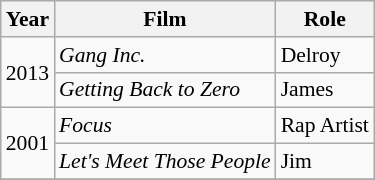<table class="wikitable" style="font-size: 90%;">
<tr>
<th>Year</th>
<th>Film</th>
<th>Role</th>
</tr>
<tr>
<td rowspan="2">2013</td>
<td><em>Gang Inc.</em></td>
<td>Delroy</td>
</tr>
<tr>
<td><em>Getting Back to Zero</em></td>
<td>James</td>
</tr>
<tr>
<td rowspan="2">2001</td>
<td><em>Focus</em></td>
<td>Rap Artist</td>
</tr>
<tr>
<td><em>Let's Meet Those People</em></td>
<td>Jim</td>
</tr>
<tr>
</tr>
</table>
